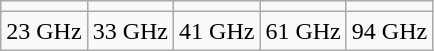<table class="wikitable">
<tr>
<td></td>
<td></td>
<td></td>
<td></td>
<td></td>
</tr>
<tr>
<td>23 GHz</td>
<td>33 GHz</td>
<td>41 GHz</td>
<td>61 GHz</td>
<td>94 GHz</td>
</tr>
</table>
